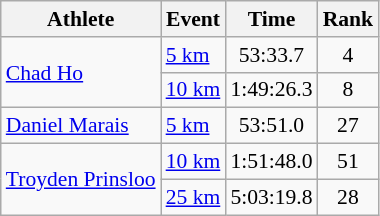<table class="wikitable" style="font-size:90%;">
<tr>
<th>Athlete</th>
<th>Event</th>
<th>Time</th>
<th>Rank</th>
</tr>
<tr align=center>
<td align=left rowspan=2><a href='#'>Chad Ho</a></td>
<td align=left><a href='#'>5 km</a></td>
<td>53:33.7</td>
<td>4</td>
</tr>
<tr align=center>
<td align=left><a href='#'>10 km</a></td>
<td>1:49:26.3</td>
<td>8</td>
</tr>
<tr align=center>
<td align=left><a href='#'>Daniel Marais</a></td>
<td align=left><a href='#'>5 km</a></td>
<td>53:51.0</td>
<td>27</td>
</tr>
<tr align=center>
<td align=left rowspan=2><a href='#'>Troyden Prinsloo</a></td>
<td align=left><a href='#'>10 km</a></td>
<td>1:51:48.0</td>
<td>51</td>
</tr>
<tr align=center>
<td align=left><a href='#'>25 km</a></td>
<td>5:03:19.8</td>
<td>28</td>
</tr>
</table>
